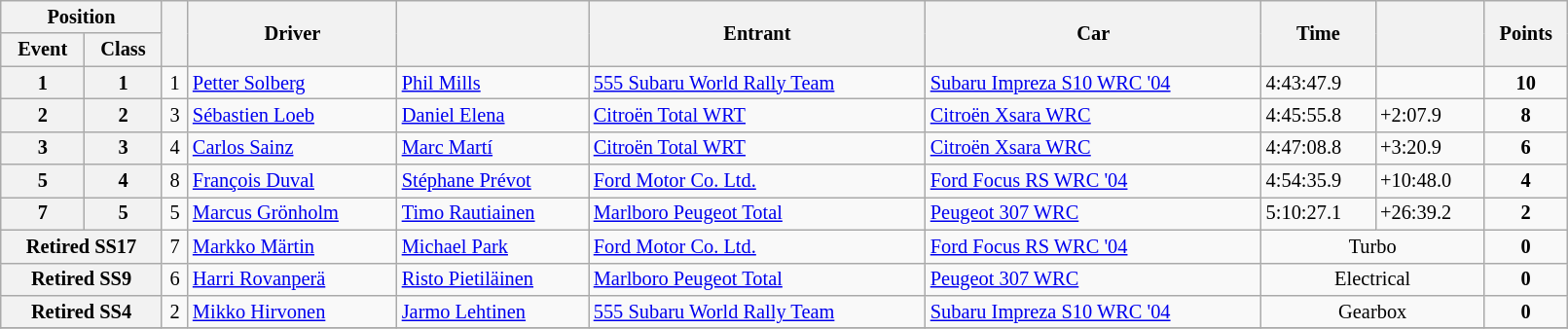<table class="wikitable" width=85% style="font-size: 85%;">
<tr>
<th colspan="2">Position</th>
<th rowspan="2"></th>
<th rowspan="2">Driver</th>
<th rowspan="2"></th>
<th rowspan="2">Entrant</th>
<th rowspan="2">Car</th>
<th rowspan="2">Time</th>
<th rowspan="2"></th>
<th rowspan="2">Points</th>
</tr>
<tr>
<th>Event</th>
<th>Class</th>
</tr>
<tr>
<th>1</th>
<th>1</th>
<td align="center">1</td>
<td> <a href='#'>Petter Solberg</a></td>
<td> <a href='#'>Phil Mills</a></td>
<td> <a href='#'>555 Subaru World Rally Team</a></td>
<td><a href='#'>Subaru Impreza S10 WRC '04</a></td>
<td>4:43:47.9</td>
<td></td>
<td align="center"><strong>10</strong></td>
</tr>
<tr>
<th>2</th>
<th>2</th>
<td align="center">3</td>
<td> <a href='#'>Sébastien Loeb</a></td>
<td> <a href='#'>Daniel Elena</a></td>
<td> <a href='#'>Citroën Total WRT</a></td>
<td><a href='#'>Citroën Xsara WRC</a></td>
<td>4:45:55.8</td>
<td>+2:07.9</td>
<td align="center"><strong>8</strong></td>
</tr>
<tr>
<th>3</th>
<th>3</th>
<td align="center">4</td>
<td> <a href='#'>Carlos Sainz</a></td>
<td> <a href='#'>Marc Martí</a></td>
<td> <a href='#'>Citroën Total WRT</a></td>
<td><a href='#'>Citroën Xsara WRC</a></td>
<td>4:47:08.8</td>
<td>+3:20.9</td>
<td align="center"><strong>6</strong></td>
</tr>
<tr>
<th>5</th>
<th>4</th>
<td align="center">8</td>
<td> <a href='#'>François Duval</a></td>
<td> <a href='#'>Stéphane Prévot</a></td>
<td> <a href='#'>Ford Motor Co. Ltd.</a></td>
<td><a href='#'>Ford Focus RS WRC '04</a></td>
<td>4:54:35.9</td>
<td>+10:48.0</td>
<td align="center"><strong>4</strong></td>
</tr>
<tr>
<th>7</th>
<th>5</th>
<td align="center">5</td>
<td> <a href='#'>Marcus Grönholm</a></td>
<td> <a href='#'>Timo Rautiainen</a></td>
<td> <a href='#'>Marlboro Peugeot Total</a></td>
<td><a href='#'>Peugeot 307 WRC</a></td>
<td>5:10:27.1</td>
<td>+26:39.2</td>
<td align="center"><strong>2</strong></td>
</tr>
<tr>
<th colspan="2">Retired SS17</th>
<td align="center">7</td>
<td> <a href='#'>Markko Märtin</a></td>
<td> <a href='#'>Michael Park</a></td>
<td> <a href='#'>Ford Motor Co. Ltd.</a></td>
<td><a href='#'>Ford Focus RS WRC '04</a></td>
<td align="center" colspan="2">Turbo</td>
<td align="center"><strong>0</strong></td>
</tr>
<tr>
<th colspan="2">Retired SS9</th>
<td align="center">6</td>
<td> <a href='#'>Harri Rovanperä</a></td>
<td> <a href='#'>Risto Pietiläinen</a></td>
<td> <a href='#'>Marlboro Peugeot Total</a></td>
<td><a href='#'>Peugeot 307 WRC</a></td>
<td align="center" colspan="2">Electrical</td>
<td align="center"><strong>0</strong></td>
</tr>
<tr>
<th colspan="2">Retired SS4</th>
<td align="center">2</td>
<td> <a href='#'>Mikko Hirvonen</a></td>
<td> <a href='#'>Jarmo Lehtinen</a></td>
<td> <a href='#'>555 Subaru World Rally Team</a></td>
<td><a href='#'>Subaru Impreza S10 WRC '04</a></td>
<td align="center" colspan="2">Gearbox</td>
<td align="center"><strong>0</strong></td>
</tr>
<tr>
</tr>
</table>
